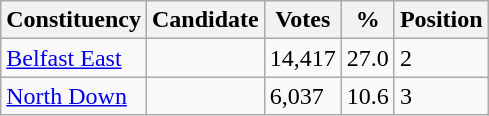<table class="wikitable sortable">
<tr>
<th>Constituency</th>
<th>Candidate</th>
<th>Votes</th>
<th>%</th>
<th>Position</th>
</tr>
<tr>
<td><a href='#'>Belfast East</a></td>
<td></td>
<td>14,417</td>
<td>27.0</td>
<td>2</td>
</tr>
<tr>
<td><a href='#'>North Down</a></td>
<td></td>
<td>6,037</td>
<td>10.6</td>
<td>3</td>
</tr>
</table>
